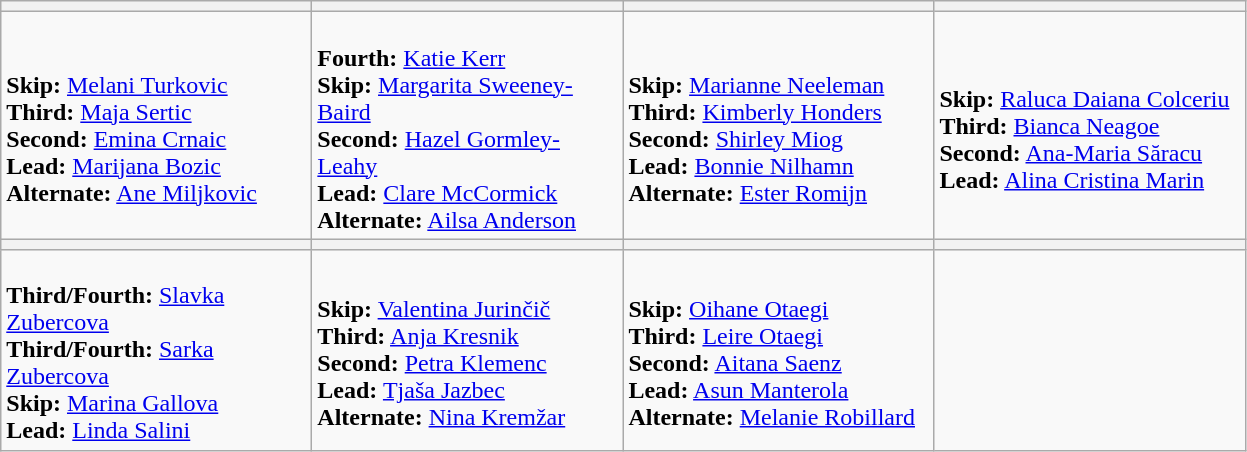<table class="wikitable">
<tr>
<th width=200></th>
<th width=200></th>
<th width=200></th>
<th width=200></th>
</tr>
<tr>
<td><br><strong>Skip:</strong> <a href='#'>Melani Turkovic</a><br>
<strong>Third:</strong> <a href='#'>Maja Sertic</a><br>
<strong>Second:</strong> <a href='#'>Emina Crnaic</a><br>
<strong>Lead:</strong> <a href='#'>Marijana Bozic</a><br>
<strong>Alternate:</strong> <a href='#'>Ane Miljkovic</a></td>
<td><br><strong>Fourth:</strong> <a href='#'>Katie Kerr</a><br>
<strong>Skip:</strong> <a href='#'>Margarita Sweeney-Baird</a><br>
<strong>Second:</strong> <a href='#'>Hazel Gormley-Leahy</a><br>
<strong>Lead:</strong> <a href='#'>Clare McCormick</a><br>
<strong>Alternate:</strong> <a href='#'>Ailsa Anderson</a></td>
<td><br><strong>Skip:</strong> <a href='#'>Marianne Neeleman</a><br>
<strong>Third:</strong> <a href='#'>Kimberly Honders</a><br>
<strong>Second:</strong> <a href='#'>Shirley Miog</a><br>
<strong>Lead:</strong> <a href='#'>Bonnie Nilhamn</a><br>
<strong>Alternate:</strong> <a href='#'>Ester Romijn</a></td>
<td><br><strong>Skip:</strong> <a href='#'>Raluca Daiana Colceriu</a><br>
<strong>Third:</strong> <a href='#'>Bianca Neagoe</a><br>
<strong>Second:</strong> <a href='#'>Ana-Maria Săracu</a><br>
<strong>Lead:</strong> <a href='#'>Alina Cristina Marin</a></td>
</tr>
<tr>
<th width=200></th>
<th width=200></th>
<th width=200></th>
<th width=200></th>
</tr>
<tr>
<td><br><strong>Third/Fourth:</strong> <a href='#'>Slavka Zubercova</a><br>
<strong>Third/Fourth:</strong> <a href='#'>Sarka Zubercova</a><br>
<strong>Skip:</strong> <a href='#'>Marina Gallova</a><br>
<strong>Lead:</strong> <a href='#'>Linda Salini</a></td>
<td><br><strong>Skip:</strong> <a href='#'>Valentina Jurinčič</a><br>
<strong>Third:</strong> <a href='#'>Anja Kresnik</a><br>
<strong>Second:</strong> <a href='#'>Petra Klemenc</a><br>
<strong>Lead:</strong> <a href='#'>Tjaša Jazbec</a><br>
<strong>Alternate:</strong> <a href='#'>Nina Kremžar</a></td>
<td><br><strong>Skip:</strong> <a href='#'>Oihane Otaegi</a><br>
<strong>Third:</strong> <a href='#'>Leire Otaegi</a><br>
<strong>Second:</strong> <a href='#'>Aitana Saenz</a><br>
<strong>Lead:</strong> <a href='#'>Asun Manterola</a><br>
<strong>Alternate:</strong> <a href='#'>Melanie Robillard</a></td>
<td></td>
</tr>
</table>
